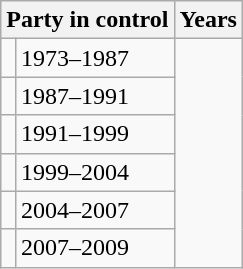<table class="wikitable">
<tr>
<th colspan="2">Party in control</th>
<th>Years</th>
</tr>
<tr>
<td></td>
<td>1973–1987</td>
</tr>
<tr>
<td></td>
<td>1987–1991</td>
</tr>
<tr>
<td></td>
<td>1991–1999</td>
</tr>
<tr>
<td></td>
<td>1999–2004</td>
</tr>
<tr>
<td></td>
<td>2004–2007</td>
</tr>
<tr>
<td></td>
<td>2007–2009</td>
</tr>
</table>
